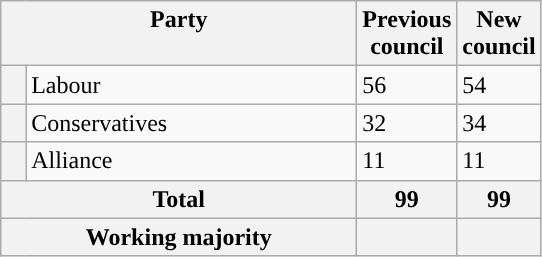<table class="wikitable">
<tr>
<th valign=top colspan="2" style="width: 230px">Party</th>
<th valign=top style="width: 30px">Previous council</th>
<th valign=top style="width: 30px">New council</th>
</tr>
<tr>
<th style="background-color: "></th>
<td>Labour</td>
<td>56</td>
<td>54</td>
</tr>
<tr>
<th style="background-color: "></th>
<td>Conservatives</td>
<td>32</td>
<td>34</td>
</tr>
<tr>
<th style="background-color: "></th>
<td>Alliance</td>
<td>11</td>
<td>11</td>
</tr>
<tr>
<th colspan=2>Total</th>
<th style="text-align: center">99</th>
<th colspan=3>99</th>
</tr>
<tr>
<th colspan=2>Working majority</th>
<th></th>
<th></th>
</tr>
</table>
